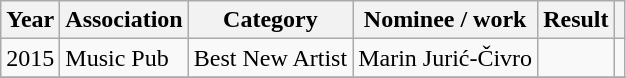<table class="wikitable sortable">
<tr>
<th>Year</th>
<th>Association</th>
<th>Category</th>
<th>Nominee / work</th>
<th>Result</th>
<th class="unsortable"></th>
</tr>
<tr>
<td rowspan="1">2015</td>
<td rowspan="1">Music Pub</td>
<td>Best New Artist</td>
<td rowspan="1">Marin Jurić-Čivro</td>
<td></td>
<td rowspan=1"></td>
</tr>
<tr>
</tr>
</table>
